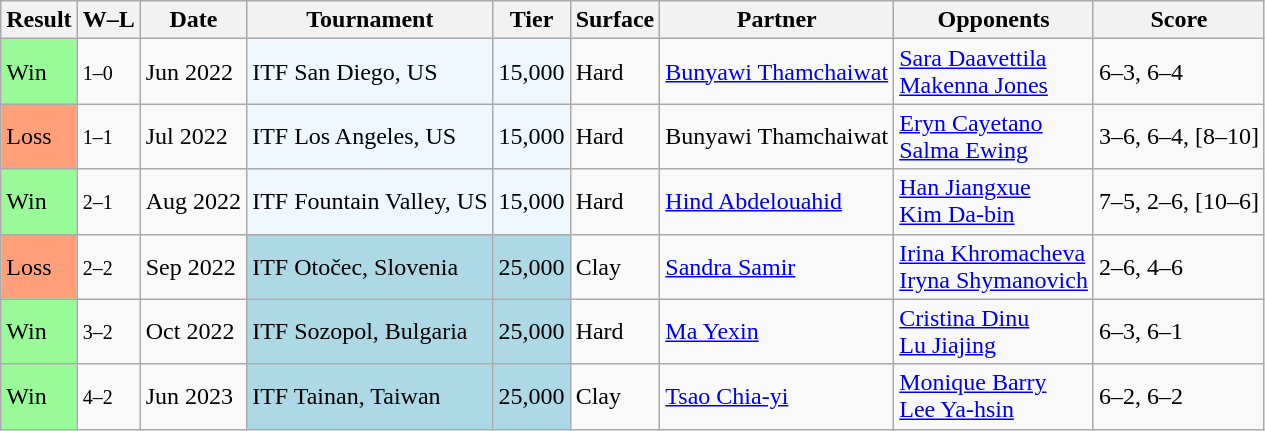<table class="wikitable sortable">
<tr>
<th>Result</th>
<th class="unsortable">W–L</th>
<th>Date</th>
<th>Tournament</th>
<th>Tier</th>
<th>Surface</th>
<th>Partner</th>
<th>Opponents</th>
<th class="unsortable">Score</th>
</tr>
<tr>
<td bgcolor=98FB98>Win</td>
<td><small>1–0</small></td>
<td>Jun 2022</td>
<td style="background:#f0f8ff;">ITF San Diego, US</td>
<td style="background:#f0f8ff;">15,000</td>
<td>Hard</td>
<td> <a href='#'>Bunyawi Thamchaiwat</a></td>
<td> <a href='#'>Sara Daavettila</a> <br>  <a href='#'>Makenna Jones</a></td>
<td>6–3, 6–4</td>
</tr>
<tr>
<td bgcolor=ffa07a>Loss</td>
<td><small>1–1</small></td>
<td>Jul 2022</td>
<td style="background:#f0f8ff;">ITF Los Angeles, US</td>
<td style="background:#f0f8ff;">15,000</td>
<td>Hard</td>
<td> Bunyawi Thamchaiwat</td>
<td> <a href='#'>Eryn Cayetano</a> <br>  <a href='#'>Salma Ewing</a></td>
<td>3–6, 6–4, [8–10]</td>
</tr>
<tr>
<td bgcolor=98FB98>Win</td>
<td><small>2–1</small></td>
<td>Aug 2022</td>
<td style="background:#f0f8ff;">ITF Fountain Valley, US</td>
<td style="background:#f0f8ff;">15,000</td>
<td>Hard</td>
<td> <a href='#'>Hind Abdelouahid</a></td>
<td> <a href='#'>Han Jiangxue</a> <br>  <a href='#'>Kim Da-bin</a></td>
<td>7–5, 2–6, [10–6]</td>
</tr>
<tr>
<td bgcolor=ffa07a>Loss</td>
<td><small>2–2</small></td>
<td>Sep 2022</td>
<td bgcolor=lightblue>ITF Otočec, Slovenia</td>
<td bgcolor=lightblue>25,000</td>
<td>Clay</td>
<td> <a href='#'>Sandra Samir</a></td>
<td> <a href='#'>Irina Khromacheva</a> <br>   <a href='#'>Iryna Shymanovich</a></td>
<td>2–6, 4–6</td>
</tr>
<tr>
<td bgcolor=98FB98>Win</td>
<td><small>3–2</small></td>
<td>Oct 2022</td>
<td bgcolor=lightblue>ITF Sozopol, Bulgaria</td>
<td bgcolor=lightblue>25,000</td>
<td>Hard</td>
<td> <a href='#'>Ma Yexin</a></td>
<td> <a href='#'>Cristina Dinu</a> <br>  <a href='#'>Lu Jiajing</a></td>
<td>6–3, 6–1</td>
</tr>
<tr>
<td bgcolor="98FB98">Win</td>
<td><small>4–2</small></td>
<td>Jun 2023</td>
<td style="background:lightblue;">ITF Tainan, Taiwan</td>
<td style="background:lightblue;">25,000</td>
<td>Clay</td>
<td> <a href='#'>Tsao Chia-yi</a></td>
<td> <a href='#'>Monique Barry</a> <br>  <a href='#'>Lee Ya-hsin</a></td>
<td>6–2, 6–2</td>
</tr>
</table>
